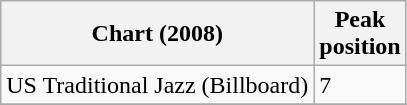<table class="wikitable">
<tr>
<th>Chart (2008)</th>
<th>Peak<br>position</th>
</tr>
<tr>
<td>US Traditional Jazz (Billboard)</td>
<td>7</td>
</tr>
<tr>
</tr>
<tr>
</tr>
</table>
